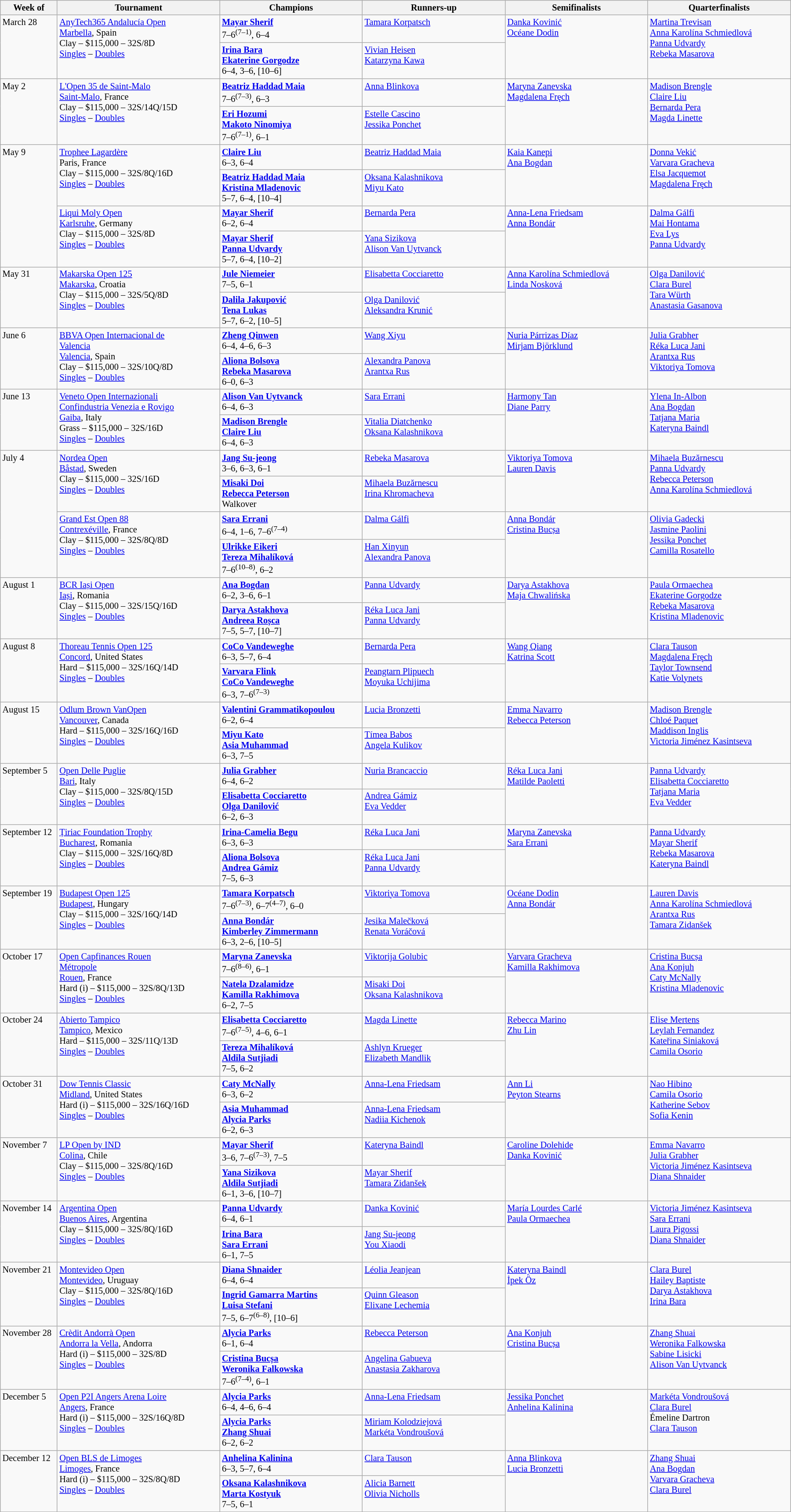<table class="wikitable nowrap" style="font-size:85%;">
<tr>
<th width="80">Week of</th>
<th width="240">Tournament</th>
<th width="210">Champions</th>
<th width="210">Runners-up</th>
<th width="210">Semifinalists</th>
<th width="210">Quarterfinalists</th>
</tr>
<tr valign=top>
<td rowspan=2>March 28</td>
<td rowspan=2><a href='#'>AnyTech365 Andalucía Open</a><br> <a href='#'>Marbella</a>, Spain <br> Clay – $115,000 – 32S/8D <br> <a href='#'>Singles</a> – <a href='#'>Doubles</a></td>
<td> <strong><a href='#'>Mayar Sherif</a></strong> <br> 7–6<sup>(7–1)</sup>, 6–4</td>
<td> <a href='#'>Tamara Korpatsch</a></td>
<td rowspan=2> <a href='#'>Danka Kovinić</a> <br>  <a href='#'>Océane Dodin</a></td>
<td rowspan=2> <a href='#'>Martina Trevisan</a> <br> <a href='#'>Anna Karolína Schmiedlová</a> <br> <a href='#'>Panna Udvardy</a> <br>  <a href='#'>Rebeka Masarova</a></td>
</tr>
<tr valign=top>
<td> <strong><a href='#'>Irina Bara</a></strong> <br>  <strong><a href='#'>Ekaterine Gorgodze</a></strong> <br> 6–4, 3–6, [10–6]</td>
<td> <a href='#'>Vivian Heisen</a> <br>  <a href='#'>Katarzyna Kawa</a></td>
</tr>
<tr valign=top>
<td rowspan=2>May 2</td>
<td rowspan=2><a href='#'>L'Open 35 de Saint-Malo</a><br> <a href='#'>Saint-Malo</a>, France <br> Clay – $115,000 – 32S/14Q/15D <br> <a href='#'>Singles</a> – <a href='#'>Doubles</a></td>
<td> <strong><a href='#'>Beatriz Haddad Maia</a></strong> <br> 7–6<sup>(7–3)</sup>, 6–3</td>
<td> <a href='#'>Anna Blinkova</a></td>
<td rowspan=2> <a href='#'>Maryna Zanevska</a> <br>  <a href='#'>Magdalena Fręch</a></td>
<td rowspan=2> <a href='#'>Madison Brengle</a> <br> <a href='#'>Claire Liu</a> <br> <a href='#'>Bernarda Pera</a> <br>  <a href='#'>Magda Linette</a></td>
</tr>
<tr valign=top>
<td> <strong><a href='#'>Eri Hozumi</a></strong> <br>  <strong><a href='#'>Makoto Ninomiya</a></strong> <br> 7–6<sup>(7–1)</sup>, 6–1</td>
<td> <a href='#'>Estelle Cascino</a> <br>  <a href='#'>Jessika Ponchet</a></td>
</tr>
<tr valign=top>
<td rowspan=4>May 9</td>
<td rowspan=2><a href='#'>Trophee Lagardère</a><br> Paris, France <br> Clay – $115,000 – 32S/8Q/16D <br> <a href='#'>Singles</a> – <a href='#'>Doubles</a></td>
<td> <strong><a href='#'>Claire Liu</a></strong> <br> 6–3, 6–4</td>
<td> <a href='#'>Beatriz Haddad Maia</a></td>
<td rowspan=2> <a href='#'>Kaia Kanepi</a> <br>  <a href='#'>Ana Bogdan</a></td>
<td rowspan=2> <a href='#'>Donna Vekić</a> <br> <a href='#'>Varvara Gracheva</a> <br> <a href='#'>Elsa Jacquemot</a> <br>  <a href='#'>Magdalena Fręch</a></td>
</tr>
<tr valign=top>
<td> <strong><a href='#'>Beatriz Haddad Maia</a></strong> <br>  <strong><a href='#'>Kristina Mladenovic</a></strong> <br> 5–7, 6–4, [10–4]</td>
<td> <a href='#'>Oksana Kalashnikova</a> <br>  <a href='#'>Miyu Kato</a></td>
</tr>
<tr valign=top>
<td rowspan=2><a href='#'>Liqui Moly Open</a><br> <a href='#'>Karlsruhe</a>, Germany <br> Clay – $115,000 – 32S/8D <br> <a href='#'>Singles</a> – <a href='#'>Doubles</a></td>
<td> <strong><a href='#'>Mayar Sherif</a></strong> <br> 6–2, 6–4</td>
<td> <a href='#'>Bernarda Pera</a></td>
<td rowspan=2> <a href='#'>Anna-Lena Friedsam</a> <br>  <a href='#'>Anna Bondár</a></td>
<td rowspan=2> <a href='#'>Dalma Gálfi</a> <br> <a href='#'>Mai Hontama</a> <br> <a href='#'>Eva Lys</a> <br>  <a href='#'>Panna Udvardy</a></td>
</tr>
<tr valign=top>
<td> <strong><a href='#'>Mayar Sherif</a></strong> <br>  <strong><a href='#'>Panna Udvardy</a></strong> <br> 5–7, 6–4, [10–2]</td>
<td> <a href='#'>Yana Sizikova</a> <br>  <a href='#'>Alison Van Uytvanck</a></td>
</tr>
<tr valign=top>
<td rowspan=2>May 31</td>
<td rowspan=2><a href='#'>Makarska Open 125</a><br> <a href='#'>Makarska</a>, Croatia <br> Clay – $115,000 – 32S/5Q/8D <br> <a href='#'>Singles</a> – <a href='#'>Doubles</a></td>
<td> <strong><a href='#'>Jule Niemeier</a></strong> <br> 7–5, 6–1</td>
<td> <a href='#'>Elisabetta Cocciaretto</a></td>
<td rowspan=2> <a href='#'>Anna Karolína Schmiedlová</a> <br>  <a href='#'>Linda Nosková</a></td>
<td rowspan=2> <a href='#'>Olga Danilović</a> <br> <a href='#'>Clara Burel</a> <br> <a href='#'>Tara Würth</a> <br>  <a href='#'>Anastasia Gasanova</a></td>
</tr>
<tr valign=top>
<td> <strong><a href='#'>Dalila Jakupović</a></strong> <br>  <strong><a href='#'>Tena Lukas</a></strong> <br> 5–7, 6–2, [10–5]</td>
<td> <a href='#'>Olga Danilović</a> <br>  <a href='#'>Aleksandra Krunić</a></td>
</tr>
<tr valign=top>
<td rowspan=2>June 6</td>
<td rowspan=2><a href='#'>BBVA Open Internacional de <br>Valencia</a><br> <a href='#'>Valencia</a>, Spain <br> Clay – $115,000 – 32S/10Q/8D <br> <a href='#'>Singles</a> – <a href='#'>Doubles</a></td>
<td> <strong><a href='#'>Zheng Qinwen</a></strong> <br> 6–4, 4–6, 6–3</td>
<td> <a href='#'>Wang Xiyu</a></td>
<td rowspan=2> <a href='#'>Nuria Párrizas Díaz</a> <br>  <a href='#'>Mirjam Björklund</a></td>
<td rowspan=2> <a href='#'>Julia Grabher</a> <br>  <a href='#'>Réka Luca Jani</a> <br> <a href='#'>Arantxa Rus</a> <br>  <a href='#'>Viktoriya Tomova</a></td>
</tr>
<tr valign=top>
<td> <strong><a href='#'>Aliona Bolsova</a></strong> <br>  <strong><a href='#'>Rebeka Masarova</a></strong> <br> 6–0, 6–3</td>
<td> <a href='#'>Alexandra Panova</a> <br>  <a href='#'>Arantxa Rus</a></td>
</tr>
<tr valign=top>
<td rowspan=2>June 13</td>
<td rowspan=2><a href='#'>Veneto Open Internazionali <br>Confindustria Venezia e Rovigo</a><br> <a href='#'>Gaiba</a>, Italy <br> Grass – $115,000 – 32S/16D <br> <a href='#'>Singles</a> – <a href='#'>Doubles</a></td>
<td> <strong><a href='#'>Alison Van Uytvanck</a></strong> <br> 6–4, 6–3</td>
<td> <a href='#'>Sara Errani</a></td>
<td rowspan=2> <a href='#'>Harmony Tan</a> <br>  <a href='#'>Diane Parry</a></td>
<td rowspan=2> <a href='#'>Ylena In-Albon</a> <br> <a href='#'>Ana Bogdan</a> <br> <a href='#'>Tatjana Maria</a> <br>  <a href='#'>Kateryna Baindl</a></td>
</tr>
<tr valign=top>
<td> <strong><a href='#'>Madison Brengle</a></strong> <br>  <strong><a href='#'>Claire Liu</a></strong> <br> 6–4, 6–3</td>
<td> <a href='#'>Vitalia Diatchenko</a> <br>  <a href='#'>Oksana Kalashnikova</a></td>
</tr>
<tr valign=top>
<td rowspan=4>July 4</td>
<td rowspan=2><a href='#'>Nordea Open</a><br> <a href='#'>Båstad</a>, Sweden <br> Clay – $115,000 – 32S/16D <br> <a href='#'>Singles</a> – <a href='#'>Doubles</a></td>
<td> <strong><a href='#'>Jang Su-jeong</a></strong> <br> 3–6, 6–3, 6–1</td>
<td> <a href='#'>Rebeka Masarova</a></td>
<td rowspan=2> <a href='#'>Viktoriya Tomova</a> <br>  <a href='#'>Lauren Davis</a></td>
<td rowspan=2> <a href='#'>Mihaela Buzărnescu</a> <br> <a href='#'>Panna Udvardy</a> <br>  <a href='#'>Rebecca Peterson</a> <br>  <a href='#'>Anna Karolína Schmiedlová</a></td>
</tr>
<tr valign=top>
<td> <strong><a href='#'>Misaki Doi</a></strong> <br>  <strong><a href='#'>Rebecca Peterson</a></strong> <br>Walkover</td>
<td> <a href='#'>Mihaela Buzărnescu</a> <br>  <a href='#'>Irina Khromacheva</a></td>
</tr>
<tr valign=top>
<td rowspan=2><a href='#'>Grand Est Open 88</a><br> <a href='#'>Contrexéville</a>, France <br> Clay – $115,000 – 32S/8Q/8D <br> <a href='#'>Singles</a> – <a href='#'>Doubles</a></td>
<td> <strong><a href='#'>Sara Errani</a></strong> <br> 6–4, 1–6, 7–6<sup>(7–4)</sup></td>
<td> <a href='#'>Dalma Gálfi</a></td>
<td rowspan=2> <a href='#'>Anna Bondár</a> <br>  <a href='#'>Cristina Bucșa</a></td>
<td rowspan=2> <a href='#'>Olivia Gadecki</a> <br> <a href='#'>Jasmine Paolini</a> <br> <a href='#'>Jessika Ponchet</a> <br>  <a href='#'>Camilla Rosatello</a></td>
</tr>
<tr valign=top>
<td> <strong><a href='#'>Ulrikke Eikeri</a></strong> <br>  <strong><a href='#'>Tereza Mihalíková</a></strong> <br> 7–6<sup>(10–8)</sup>, 6–2</td>
<td> <a href='#'>Han Xinyun</a> <br>  <a href='#'>Alexandra Panova</a></td>
</tr>
<tr valign=top>
<td rowspan=2>August 1</td>
<td rowspan=2><a href='#'>BCR Iași Open</a><br> <a href='#'>Iași</a>, Romania <br> Clay – $115,000 – 32S/15Q/16D <br> <a href='#'>Singles</a> – <a href='#'>Doubles</a></td>
<td> <strong><a href='#'>Ana Bogdan</a></strong>  <br> 6–2, 3–6, 6–1</td>
<td> <a href='#'>Panna Udvardy</a></td>
<td rowspan=2> <a href='#'>Darya Astakhova</a> <br>  <a href='#'>Maja Chwalińska</a></td>
<td rowspan=2> <a href='#'>Paula Ormaechea</a> <br>  <a href='#'>Ekaterine Gorgodze</a> <br> <a href='#'>Rebeka Masarova</a> <br>  <a href='#'>Kristina Mladenovic</a></td>
</tr>
<tr valign=top>
<td> <strong><a href='#'>Darya Astakhova</a></strong> <br>  <strong><a href='#'>Andreea Roșca</a></strong> <br> 7–5, 5–7, [10–7]</td>
<td> <a href='#'>Réka Luca Jani</a> <br>  <a href='#'>Panna Udvardy</a></td>
</tr>
<tr valign=top>
<td rowspan=2>August 8</td>
<td rowspan=2><a href='#'>Thoreau Tennis Open 125</a><br> <a href='#'>Concord</a>, United States <br> Hard – $115,000 – 32S/16Q/14D <br>  <a href='#'>Singles</a> – <a href='#'>Doubles</a></td>
<td> <strong><a href='#'>CoCo Vandeweghe</a></strong> <br> 6–3, 5–7, 6–4</td>
<td> <a href='#'>Bernarda Pera</a></td>
<td rowspan=2> <a href='#'>Wang Qiang</a> <br>  <a href='#'>Katrina Scott</a></td>
<td rowspan=2> <a href='#'>Clara Tauson</a> <br> <a href='#'>Magdalena Fręch</a> <br>  <a href='#'>Taylor Townsend</a> <br>  <a href='#'>Katie Volynets</a></td>
</tr>
<tr valign=top>
<td> <strong><a href='#'>Varvara Flink</a></strong> <br>  <strong><a href='#'>CoCo Vandeweghe</a></strong> <br> 6–3, 7–6<sup>(7–3)</sup></td>
<td> <a href='#'>Peangtarn Plipuech</a> <br>  <a href='#'>Moyuka Uchijima</a></td>
</tr>
<tr valign=top>
<td rowspan=2>August 15</td>
<td rowspan=2><a href='#'>Odlum Brown VanOpen</a><br> <a href='#'>Vancouver</a>, Canada <br> Hard – $115,000 – 32S/16Q/16D <br> <a href='#'>Singles</a> – <a href='#'>Doubles</a></td>
<td> <strong><a href='#'>Valentini Grammatikopoulou</a></strong> <br> 6–2, 6–4</td>
<td> <a href='#'>Lucia Bronzetti</a></td>
<td rowspan=2> <a href='#'>Emma Navarro</a> <br>  <a href='#'>Rebecca Peterson</a></td>
<td rowspan=2> <a href='#'>Madison Brengle</a> <br>  <a href='#'>Chloé Paquet</a> <br> <a href='#'>Maddison Inglis</a> <br>  <a href='#'>Victoria Jiménez Kasintseva</a></td>
</tr>
<tr valign=top>
<td> <strong><a href='#'>Miyu Kato</a></strong> <br>  <strong><a href='#'>Asia Muhammad</a></strong> <br> 6–3, 7–5</td>
<td> <a href='#'>Tímea Babos</a> <br>  <a href='#'>Angela Kulikov</a></td>
</tr>
<tr valign=top>
<td rowspan=2>September 5</td>
<td rowspan=2><a href='#'>Open Delle Puglie</a><br> <a href='#'>Bari</a>, Italy <br> Clay – $115,000 – 32S/8Q/15D <br> <a href='#'>Singles</a>  – <a href='#'>Doubles</a></td>
<td> <strong><a href='#'>Julia Grabher</a></strong> <br> 6–4, 6–2</td>
<td> <a href='#'>Nuria Brancaccio</a></td>
<td rowspan=2> <a href='#'>Réka Luca Jani</a> <br>  <a href='#'>Matilde Paoletti</a></td>
<td rowspan=2> <a href='#'>Panna Udvardy</a> <br> <a href='#'>Elisabetta Cocciaretto</a> <br> <a href='#'>Tatjana Maria</a> <br>  <a href='#'>Eva Vedder</a></td>
</tr>
<tr valign=top>
<td> <strong><a href='#'>Elisabetta Cocciaretto</a></strong> <br>  <strong><a href='#'>Olga Danilović</a></strong> <br> 6–2, 6–3</td>
<td> <a href='#'>Andrea Gámiz</a> <br>  <a href='#'>Eva Vedder</a></td>
</tr>
<tr valign=top>
<td rowspan=2>September 12</td>
<td rowspan=2><a href='#'>Țiriac Foundation Trophy</a><br> <a href='#'>Bucharest</a>, Romania <br> Clay – $115,000 – 32S/16Q/8D <br> <a href='#'>Singles</a> – <a href='#'>Doubles</a></td>
<td> <strong><a href='#'>Irina-Camelia Begu</a></strong> <br> 6–3, 6–3</td>
<td> <a href='#'>Réka Luca Jani</a></td>
<td rowspan=2> <a href='#'>Maryna Zanevska</a> <br>  <a href='#'>Sara Errani</a></td>
<td rowspan=2> <a href='#'>Panna Udvardy</a> <br> <a href='#'>Mayar Sherif</a> <br> <a href='#'>Rebeka Masarova</a> <br>  <a href='#'>Kateryna Baindl</a></td>
</tr>
<tr valign=top>
<td> <strong><a href='#'>Aliona Bolsova</a></strong> <br>  <strong><a href='#'>Andrea Gámiz</a></strong> <br> 7–5, 6–3</td>
<td> <a href='#'>Réka Luca Jani</a> <br>  <a href='#'>Panna Udvardy</a></td>
</tr>
<tr valign=top>
<td rowspan=2>September 19</td>
<td rowspan=2><a href='#'>Budapest Open 125</a><br> <a href='#'>Budapest</a>, Hungary <br> Clay – $115,000 – 32S/16Q/14D <br> <a href='#'>Singles</a> – <a href='#'>Doubles</a></td>
<td> <strong><a href='#'>Tamara Korpatsch</a></strong> <br> 7–6<sup>(7–3)</sup>, 6–7<sup>(4–7)</sup>, 6–0</td>
<td> <a href='#'>Viktoriya Tomova</a></td>
<td rowspan=2> <a href='#'>Océane Dodin</a> <br>  <a href='#'>Anna Bondár</a></td>
<td rowspan=2> <a href='#'>Lauren Davis</a> <br> <a href='#'>Anna Karolína Schmiedlová</a> <br> <a href='#'>Arantxa Rus</a> <br>  <a href='#'>Tamara Zidanšek</a></td>
</tr>
<tr valign=top>
<td> <strong><a href='#'>Anna Bondár</a></strong> <br>  <strong><a href='#'>Kimberley Zimmermann</a></strong> <br> 6–3, 2–6, [10–5]</td>
<td> <a href='#'>Jesika Malečková</a> <br>  <a href='#'>Renata Voráčová</a></td>
</tr>
<tr valign=top>
<td rowspan=2>October 17</td>
<td rowspan=2><a href='#'>Open Capfinances Rouen <br>Métropole</a><br> <a href='#'>Rouen</a>, France <br> Hard (i) – $115,000 – 32S/8Q/13D <br> <a href='#'>Singles</a> – <a href='#'>Doubles</a></td>
<td> <strong><a href='#'>Maryna Zanevska</a></strong> <br> 7–6<sup>(8–6)</sup>, 6–1</td>
<td> <a href='#'>Viktorija Golubic</a></td>
<td rowspan=2> <a href='#'>Varvara Gracheva</a> <br>  <a href='#'>Kamilla Rakhimova</a></td>
<td rowspan=2> <a href='#'>Cristina Bucșa</a> <br> <a href='#'>Ana Konjuh</a> <br> <a href='#'>Caty McNally</a> <br>  <a href='#'>Kristina Mladenovic</a></td>
</tr>
<tr valign=top>
<td> <strong><a href='#'>Natela Dzalamidze</a></strong> <br>  <strong><a href='#'>Kamilla Rakhimova</a></strong> <br> 6–2, 7–5</td>
<td> <a href='#'>Misaki Doi</a> <br>  <a href='#'>Oksana Kalashnikova</a></td>
</tr>
<tr valign=top>
<td rowspan=2>October 24</td>
<td rowspan=2><a href='#'>Abierto Tampico</a><br> <a href='#'>Tampico</a>, Mexico <br> Hard – $115,000 – 32S/11Q/13D <br> <a href='#'>Singles</a> – <a href='#'>Doubles</a></td>
<td> <strong><a href='#'>Elisabetta Cocciaretto</a></strong> <br> 7–6<sup>(7–5)</sup>, 4–6, 6–1</td>
<td> <a href='#'>Magda Linette</a></td>
<td rowspan=2> <a href='#'>Rebecca Marino</a> <br>  <a href='#'>Zhu Lin</a></td>
<td rowspan=2> <a href='#'>Elise Mertens</a> <br> <a href='#'>Leylah Fernandez</a> <br> <a href='#'>Kateřina Siniaková</a> <br>  <a href='#'>Camila Osorio</a></td>
</tr>
<tr valign=top>
<td> <strong><a href='#'>Tereza Mihalíková</a></strong> <br>  <strong><a href='#'>Aldila Sutjiadi</a></strong> <br> 7–5, 6–2</td>
<td> <a href='#'>Ashlyn Krueger</a> <br>  <a href='#'>Elizabeth Mandlik</a></td>
</tr>
<tr valign=top>
<td rowspan=2>October 31</td>
<td rowspan=2><a href='#'>Dow Tennis Classic</a><br> <a href='#'>Midland</a>, United States <br> Hard (i) – $115,000 – 32S/16Q/16D <br> <a href='#'>Singles</a>  – <a href='#'>Doubles</a></td>
<td> <strong><a href='#'>Caty McNally</a></strong> <br> 6–3, 6–2</td>
<td> <a href='#'>Anna-Lena Friedsam</a></td>
<td rowspan=2> <a href='#'>Ann Li</a> <br>  <a href='#'>Peyton Stearns</a></td>
<td rowspan=2> <a href='#'>Nao Hibino</a> <br>  <a href='#'>Camila Osorio</a> <br> <a href='#'>Katherine Sebov</a> <br>  <a href='#'>Sofia Kenin</a></td>
</tr>
<tr valign=top>
<td> <strong><a href='#'>Asia Muhammad</a></strong> <br>  <strong><a href='#'>Alycia Parks</a></strong> <br> 6–2, 6–3</td>
<td> <a href='#'>Anna-Lena Friedsam</a> <br>  <a href='#'>Nadiia Kichenok</a></td>
</tr>
<tr valign=top>
<td rowspan=2>November 7</td>
<td rowspan=2><a href='#'>LP Open by IND</a><br> <a href='#'>Colina</a>, Chile <br> Clay – $115,000 – 32S/8Q/16D <br> <a href='#'>Singles</a>  – <a href='#'>Doubles</a></td>
<td> <strong><a href='#'>Mayar Sherif</a></strong> <br> 3–6, 7–6<sup>(7–3)</sup>, 7–5</td>
<td> <a href='#'>Kateryna Baindl</a></td>
<td rowspan=2> <a href='#'>Caroline Dolehide</a> <br>  <a href='#'>Danka Kovinić</a></td>
<td rowspan=2> <a href='#'>Emma Navarro</a> <br> <a href='#'>Julia Grabher</a> <br> <a href='#'>Victoria Jiménez Kasintseva</a> <br>  <a href='#'>Diana Shnaider</a></td>
</tr>
<tr valign=top>
<td> <strong><a href='#'>Yana Sizikova</a></strong> <br> <strong> <a href='#'>Aldila Sutjiadi</a></strong> <br> 6–1, 3–6, [10–7]</td>
<td> <a href='#'>Mayar Sherif</a> <br>   <a href='#'>Tamara Zidanšek</a></td>
</tr>
<tr valign=top>
<td rowspan=2>November 14</td>
<td rowspan=2><a href='#'>Argentina Open</a><br> <a href='#'>Buenos Aires</a>, Argentina <br> Clay – $115,000 – 32S/8Q/16D <br> <a href='#'>Singles</a>  – <a href='#'>Doubles</a></td>
<td> <strong><a href='#'>Panna Udvardy</a></strong> <br> 6–4, 6–1</td>
<td> <a href='#'>Danka Kovinić</a></td>
<td rowspan=2> <a href='#'>María Lourdes Carlé</a> <br>  <a href='#'>Paula Ormaechea</a></td>
<td rowspan=2> <a href='#'>Victoria Jiménez Kasintseva</a> <br> <a href='#'>Sara Errani</a> <br> <a href='#'>Laura Pigossi</a> <br>  <a href='#'>Diana Shnaider</a></td>
</tr>
<tr valign=top>
<td> <strong><a href='#'>Irina Bara</a></strong> <br>  <strong><a href='#'>Sara Errani</a></strong> <br> 6–1, 7–5</td>
<td> <a href='#'>Jang Su-jeong</a> <br>  <a href='#'>You Xiaodi</a></td>
</tr>
<tr valign=top>
<td rowspan=2>November 21</td>
<td rowspan=2><a href='#'>Montevideo Open</a><br> <a href='#'>Montevideo</a>, Uruguay <br> Clay – $115,000 – 32S/8Q/16D <br> <a href='#'>Singles</a> – <a href='#'>Doubles</a></td>
<td> <strong><a href='#'>Diana Shnaider</a></strong> <br> 6–4, 6–4</td>
<td> <a href='#'>Léolia Jeanjean</a></td>
<td rowspan=2> <a href='#'>Kateryna Baindl</a> <br>  <a href='#'>İpek Öz</a></td>
<td rowspan=2> <a href='#'>Clara Burel</a> <br> <a href='#'>Hailey Baptiste</a> <br> <a href='#'>Darya Astakhova</a> <br>  <a href='#'>Irina Bara</a></td>
</tr>
<tr valign=top>
<td> <strong><a href='#'>Ingrid Gamarra Martins</a></strong> <br>  <strong><a href='#'>Luisa Stefani</a></strong> <br>7–5, 6–7<sup>(6–8)</sup>, [10–6]</td>
<td> <a href='#'>Quinn Gleason</a> <br>   <a href='#'>Elixane Lechemia</a></td>
</tr>
<tr valign=top>
<td rowspan=2>November 28</td>
<td rowspan=2><a href='#'>Crèdit Andorrà Open</a> <br> <a href='#'>Andorra la Vella</a>, Andorra <br> Hard (i) – $115,000 – 32S/8D <br> <a href='#'>Singles</a> – <a href='#'>Doubles</a></td>
<td> <strong><a href='#'>Alycia Parks</a></strong> <br> 6–1, 6–4</td>
<td> <a href='#'>Rebecca Peterson</a></td>
<td rowspan=2> <a href='#'>Ana Konjuh</a> <br>  <a href='#'>Cristina Bucșa</a></td>
<td rowspan=2> <a href='#'>Zhang Shuai</a> <br> <a href='#'>Weronika Falkowska</a> <br> <a href='#'>Sabine Lisicki</a> <br>  <a href='#'>Alison Van Uytvanck</a></td>
</tr>
<tr valign=top>
<td> <strong><a href='#'>Cristina Bucșa</a></strong> <br>  <strong><a href='#'>Weronika Falkowska</a></strong> <br> 7–6<sup>(7–4)</sup>, 6–1</td>
<td> <a href='#'>Angelina Gabueva</a> <br>  <a href='#'>Anastasia Zakharova</a></td>
</tr>
<tr valign=top>
<td rowspan=2>December 5</td>
<td rowspan=2><a href='#'>Open P2I Angers Arena Loire</a><br> <a href='#'>Angers</a>, France <br> Hard (i) – $115,000 – 32S/16Q/8D <br> <a href='#'>Singles</a> – <a href='#'>Doubles</a></td>
<td> <strong><a href='#'>Alycia Parks</a></strong> <br> 6–4, 4–6, 6–4</td>
<td> <a href='#'>Anna-Lena Friedsam</a></td>
<td rowspan=2> <a href='#'>Jessika Ponchet</a> <br>  <a href='#'>Anhelina Kalinina</a></td>
<td rowspan=2> <a href='#'>Markéta Vondroušová</a> <br> <a href='#'>Clara Burel</a> <br> Émeline Dartron <br>  <a href='#'>Clara Tauson</a></td>
</tr>
<tr valign=top>
<td> <strong><a href='#'>Alycia Parks</a></strong> <br>  <strong><a href='#'>Zhang Shuai</a></strong> <br> 6–2, 6–2</td>
<td> <a href='#'>Miriam Kolodziejová</a> <br>  <a href='#'>Markéta Vondroušová</a></td>
</tr>
<tr valign=top>
<td rowspan=2>December 12</td>
<td rowspan=2><a href='#'>Open BLS de Limoges</a><br> <a href='#'>Limoges</a>, France <br> Hard (i) – $115,000 – 32S/8Q/8D <br> <a href='#'>Singles</a> – <a href='#'>Doubles</a></td>
<td> <strong><a href='#'>Anhelina Kalinina</a></strong> <br> 6–3, 5–7, 6–4</td>
<td> <a href='#'>Clara Tauson</a></td>
<td rowspan=2> <a href='#'>Anna Blinkova</a> <br>  <a href='#'>Lucia Bronzetti</a></td>
<td rowspan=2> <a href='#'>Zhang Shuai</a> <br> <a href='#'>Ana Bogdan</a> <br> <a href='#'>Varvara Gracheva</a> <br>  <a href='#'>Clara Burel</a></td>
</tr>
<tr valign=top>
<td> <strong><a href='#'>Oksana Kalashnikova</a></strong> <br>  <strong><a href='#'>Marta Kostyuk</a></strong> <br> 7–5, 6–1</td>
<td> <a href='#'>Alicia Barnett</a> <br>  <a href='#'>Olivia Nicholls</a></td>
</tr>
</table>
